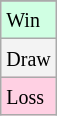<table class="wikitable">
<tr>
</tr>
<tr bgcolor = "#d0ffe3">
<td><small>Win</small></td>
</tr>
<tr bgcolor = "#f3f3f3">
<td><small>Draw</small></td>
</tr>
<tr bgcolor = "#ffd0e3">
<td><small>Loss</small></td>
</tr>
</table>
